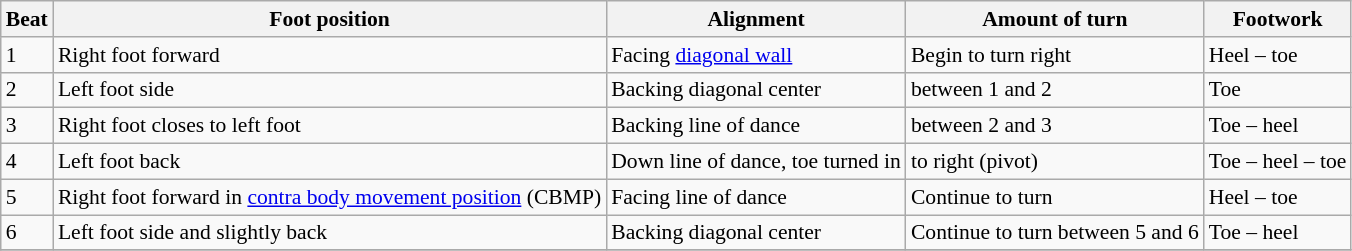<table class="wikitable" style="font-size:90%;">
<tr>
<th>Beat</th>
<th>Foot position</th>
<th>Alignment</th>
<th>Amount of turn</th>
<th>Footwork</th>
</tr>
<tr>
<td>1</td>
<td>Right foot forward</td>
<td>Facing <a href='#'>diagonal wall</a></td>
<td>Begin to turn right</td>
<td>Heel – toe</td>
</tr>
<tr>
<td>2</td>
<td>Left foot side</td>
<td>Backing diagonal center</td>
<td> between 1 and 2</td>
<td>Toe</td>
</tr>
<tr>
<td>3</td>
<td>Right foot closes to left foot</td>
<td>Backing line of dance</td>
<td> between 2 and 3</td>
<td>Toe – heel</td>
</tr>
<tr>
<td>4</td>
<td>Left foot back</td>
<td>Down line of dance, toe turned in</td>
<td> to right (pivot)</td>
<td>Toe – heel – toe</td>
</tr>
<tr>
<td>5</td>
<td>Right foot forward in <a href='#'>contra body movement position</a> (CBMP)</td>
<td>Facing line of dance</td>
<td>Continue to turn</td>
<td>Heel – toe</td>
</tr>
<tr>
<td>6</td>
<td>Left foot side and slightly back</td>
<td>Backing diagonal center</td>
<td>Continue to turn  between 5 and 6</td>
<td>Toe – heel</td>
</tr>
<tr>
</tr>
</table>
